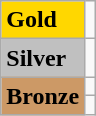<table class="wikitable">
<tr>
<td bgcolor="gold"><strong>Gold</strong></td>
<td></td>
</tr>
<tr>
<td bgcolor="silver"><strong>Silver</strong></td>
<td></td>
</tr>
<tr>
<td rowspan="2" bgcolor="#cc9966"><strong>Bronze</strong></td>
<td></td>
</tr>
<tr>
<td></td>
</tr>
</table>
